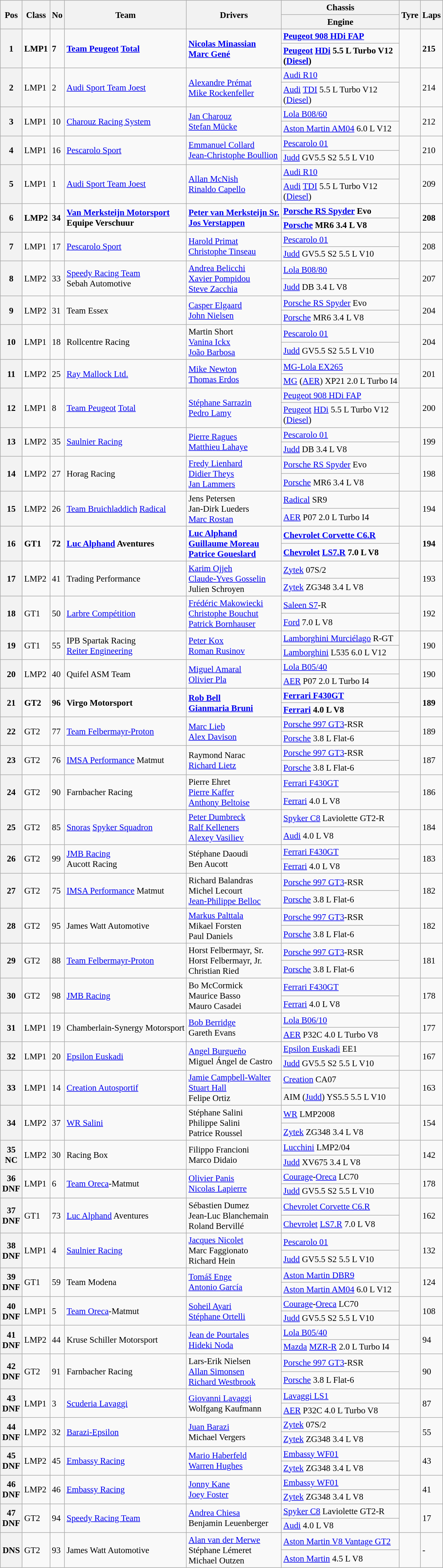<table class="wikitable" style="font-size: 95%;">
<tr>
<th rowspan=2>Pos</th>
<th rowspan=2>Class</th>
<th rowspan=2>No</th>
<th rowspan=2>Team</th>
<th rowspan=2>Drivers</th>
<th>Chassis</th>
<th rowspan=2>Tyre</th>
<th rowspan=2>Laps</th>
</tr>
<tr>
<th>Engine</th>
</tr>
<tr style="font-weight:bold">
<th rowspan=2>1</th>
<td rowspan=2>LMP1</td>
<td rowspan=2>7</td>
<td rowspan=2> <a href='#'>Team Peugeot</a> <a href='#'>Total</a></td>
<td rowspan=2> <a href='#'>Nicolas Minassian</a><br> <a href='#'>Marc Gené</a></td>
<td><a href='#'>Peugeot 908 HDi FAP</a></td>
<td rowspan=2></td>
<td rowspan=2>215</td>
</tr>
<tr style="font-weight:bold">
<td><a href='#'>Peugeot</a> <a href='#'>HDi</a> 5.5 L Turbo V12<br>(<a href='#'>Diesel</a>)</td>
</tr>
<tr>
<th rowspan=2>2</th>
<td rowspan=2>LMP1</td>
<td rowspan=2>2</td>
<td rowspan=2> <a href='#'>Audi Sport Team Joest</a></td>
<td rowspan=2> <a href='#'>Alexandre Prémat</a><br> <a href='#'>Mike Rockenfeller</a></td>
<td><a href='#'>Audi R10</a></td>
<td rowspan=2></td>
<td rowspan=2>214</td>
</tr>
<tr>
<td><a href='#'>Audi</a> <a href='#'>TDI</a> 5.5 L Turbo V12<br>(<a href='#'>Diesel</a>)</td>
</tr>
<tr>
<th rowspan=2>3</th>
<td rowspan=2>LMP1</td>
<td rowspan=2>10</td>
<td rowspan=2> <a href='#'>Charouz Racing System</a></td>
<td rowspan=2> <a href='#'>Jan Charouz</a><br> <a href='#'>Stefan Mücke</a></td>
<td><a href='#'>Lola B08/60</a></td>
<td rowspan=2></td>
<td rowspan=2>212</td>
</tr>
<tr>
<td><a href='#'>Aston Martin AM04</a> 6.0 L V12</td>
</tr>
<tr>
<th rowspan=2>4</th>
<td rowspan=2>LMP1</td>
<td rowspan=2>16</td>
<td rowspan=2> <a href='#'>Pescarolo Sport</a></td>
<td rowspan=2> <a href='#'>Emmanuel Collard</a><br> <a href='#'>Jean-Christophe Boullion</a></td>
<td><a href='#'>Pescarolo 01</a></td>
<td rowspan=2></td>
<td rowspan=2>210</td>
</tr>
<tr>
<td><a href='#'>Judd</a> GV5.5 S2 5.5 L V10</td>
</tr>
<tr>
<th rowspan=2>5</th>
<td rowspan=2>LMP1</td>
<td rowspan=2>1</td>
<td rowspan=2> <a href='#'>Audi Sport Team Joest</a></td>
<td rowspan=2> <a href='#'>Allan McNish</a><br> <a href='#'>Rinaldo Capello</a></td>
<td><a href='#'>Audi R10</a></td>
<td rowspan=2></td>
<td rowspan=2>209</td>
</tr>
<tr>
<td><a href='#'>Audi</a> <a href='#'>TDI</a> 5.5 L Turbo V12<br>(<a href='#'>Diesel</a>)</td>
</tr>
<tr style="font-weight:bold">
<th rowspan=2>6</th>
<td rowspan=2>LMP2</td>
<td rowspan=2>34</td>
<td rowspan=2> <a href='#'>Van Merksteijn Motorsport</a><br> Equipe Verschuur</td>
<td rowspan=2> <a href='#'>Peter van Merksteijn Sr.</a><br> <a href='#'>Jos Verstappen</a></td>
<td><a href='#'>Porsche RS Spyder</a> Evo</td>
<td rowspan=2></td>
<td rowspan=2>208</td>
</tr>
<tr style="font-weight:bold">
<td><a href='#'>Porsche</a> MR6 3.4 L V8</td>
</tr>
<tr>
<th rowspan=2>7</th>
<td rowspan=2>LMP1</td>
<td rowspan=2>17</td>
<td rowspan=2> <a href='#'>Pescarolo Sport</a></td>
<td rowspan=2> <a href='#'>Harold Primat</a><br> <a href='#'>Christophe Tinseau</a></td>
<td><a href='#'>Pescarolo 01</a></td>
<td rowspan=2></td>
<td rowspan=2>208</td>
</tr>
<tr>
<td><a href='#'>Judd</a> GV5.5 S2 5.5 L V10</td>
</tr>
<tr>
<th rowspan=2>8</th>
<td rowspan=2>LMP2</td>
<td rowspan=2>33</td>
<td rowspan=2> <a href='#'>Speedy Racing Team</a><br> Sebah Automotive</td>
<td rowspan=2> <a href='#'>Andrea Belicchi</a><br> <a href='#'>Xavier Pompidou</a><br> <a href='#'>Steve Zacchia</a></td>
<td><a href='#'>Lola B08/80</a></td>
<td rowspan=2></td>
<td rowspan=2>207</td>
</tr>
<tr>
<td><a href='#'>Judd</a> DB 3.4 L V8</td>
</tr>
<tr>
<th rowspan=2>9</th>
<td rowspan=2>LMP2</td>
<td rowspan=2>31</td>
<td rowspan=2> Team Essex</td>
<td rowspan=2> <a href='#'>Casper Elgaard</a><br> <a href='#'>John Nielsen</a></td>
<td><a href='#'>Porsche RS Spyder</a> Evo</td>
<td rowspan=2></td>
<td rowspan=2>204</td>
</tr>
<tr>
<td><a href='#'>Porsche</a> MR6 3.4 L V8</td>
</tr>
<tr>
<th rowspan=2>10</th>
<td rowspan=2>LMP1</td>
<td rowspan=2>18</td>
<td rowspan=2> Rollcentre Racing</td>
<td rowspan=2> Martin Short<br> <a href='#'>Vanina Ickx</a><br> <a href='#'>João Barbosa</a></td>
<td><a href='#'>Pescarolo 01</a></td>
<td rowspan=2></td>
<td rowspan=2>204</td>
</tr>
<tr>
<td><a href='#'>Judd</a> GV5.5 S2 5.5 L V10</td>
</tr>
<tr>
<th rowspan=2>11</th>
<td rowspan=2>LMP2</td>
<td rowspan=2>25</td>
<td rowspan=2> <a href='#'>Ray Mallock Ltd.</a></td>
<td rowspan=2> <a href='#'>Mike Newton</a><br> <a href='#'>Thomas Erdos</a></td>
<td><a href='#'>MG-Lola EX265</a></td>
<td rowspan=2></td>
<td rowspan=2>201</td>
</tr>
<tr>
<td><a href='#'>MG</a> (<a href='#'>AER</a>) XP21 2.0 L Turbo I4</td>
</tr>
<tr>
<th rowspan=2>12</th>
<td rowspan=2>LMP1</td>
<td rowspan=2>8</td>
<td rowspan=2> <a href='#'>Team Peugeot</a> <a href='#'>Total</a></td>
<td rowspan=2> <a href='#'>Stéphane Sarrazin</a><br> <a href='#'>Pedro Lamy</a></td>
<td><a href='#'>Peugeot 908 HDi FAP</a></td>
<td rowspan=2></td>
<td rowspan=2>200</td>
</tr>
<tr>
<td><a href='#'>Peugeot</a> <a href='#'>HDi</a> 5.5 L Turbo V12<br>(<a href='#'>Diesel</a>)</td>
</tr>
<tr>
<th rowspan=2>13</th>
<td rowspan=2>LMP2</td>
<td rowspan=2>35</td>
<td rowspan=2> <a href='#'>Saulnier Racing</a></td>
<td rowspan=2> <a href='#'>Pierre Ragues</a><br> <a href='#'>Matthieu Lahaye</a></td>
<td><a href='#'>Pescarolo 01</a></td>
<td rowspan=2></td>
<td rowspan=2>199</td>
</tr>
<tr>
<td><a href='#'>Judd</a> DB 3.4 L V8</td>
</tr>
<tr>
<th rowspan=2>14</th>
<td rowspan=2>LMP2</td>
<td rowspan=2>27</td>
<td rowspan=2> Horag Racing</td>
<td rowspan=2> <a href='#'>Fredy Lienhard</a><br> <a href='#'>Didier Theys</a><br> <a href='#'>Jan Lammers</a></td>
<td><a href='#'>Porsche RS Spyder</a> Evo</td>
<td rowspan=2></td>
<td rowspan=2>198</td>
</tr>
<tr>
<td><a href='#'>Porsche</a> MR6 3.4 L V8</td>
</tr>
<tr>
<th rowspan=2>15</th>
<td rowspan=2>LMP2</td>
<td rowspan=2>26</td>
<td rowspan=2> <a href='#'>Team Bruichladdich</a> <a href='#'>Radical</a></td>
<td rowspan=2> Jens Petersen<br> Jan-Dirk Lueders<br> <a href='#'>Marc Rostan</a></td>
<td><a href='#'>Radical</a> SR9</td>
<td rowspan=2></td>
<td rowspan=2>194</td>
</tr>
<tr>
<td><a href='#'>AER</a> P07 2.0 L Turbo I4</td>
</tr>
<tr style="font-weight:bold">
<th rowspan=2>16</th>
<td rowspan=2>GT1</td>
<td rowspan=2>72</td>
<td rowspan=2> <a href='#'>Luc Alphand</a> Aventures</td>
<td rowspan=2> <a href='#'>Luc Alphand</a><br> <a href='#'>Guillaume Moreau</a><br> <a href='#'>Patrice Goueslard</a></td>
<td><a href='#'>Chevrolet Corvette C6.R</a></td>
<td rowspan=2></td>
<td rowspan=2>194</td>
</tr>
<tr style="font-weight:bold">
<td><a href='#'>Chevrolet</a> <a href='#'>LS7.R</a> 7.0 L V8</td>
</tr>
<tr>
<th rowspan=2>17</th>
<td rowspan=2>LMP2</td>
<td rowspan=2>41</td>
<td rowspan=2> Trading Performance</td>
<td rowspan=2> <a href='#'>Karim Ojjeh</a><br> <a href='#'>Claude-Yves Gosselin</a><br> Julien Schroyen</td>
<td><a href='#'>Zytek</a> 07S/2</td>
<td rowspan=2></td>
<td rowspan=2>193</td>
</tr>
<tr>
<td><a href='#'>Zytek</a> ZG348 3.4 L V8</td>
</tr>
<tr>
<th rowspan=2>18</th>
<td rowspan=2>GT1</td>
<td rowspan=2>50</td>
<td rowspan=2> <a href='#'>Larbre Compétition</a></td>
<td rowspan=2> <a href='#'>Frédéric Makowiecki</a><br> <a href='#'>Christophe Bouchut</a><br> <a href='#'>Patrick Bornhauser</a></td>
<td><a href='#'>Saleen S7</a>-R</td>
<td rowspan=2></td>
<td rowspan=2>192</td>
</tr>
<tr>
<td><a href='#'>Ford</a> 7.0 L V8</td>
</tr>
<tr>
<th rowspan=2>19</th>
<td rowspan=2>GT1</td>
<td rowspan=2>55</td>
<td rowspan=2> IPB Spartak Racing<br> <a href='#'>Reiter Engineering</a></td>
<td rowspan=2> <a href='#'>Peter Kox</a><br> <a href='#'>Roman Rusinov</a></td>
<td><a href='#'>Lamborghini Murciélago</a> R-GT</td>
<td rowspan=2></td>
<td rowspan=2>190</td>
</tr>
<tr>
<td><a href='#'>Lamborghini</a> L535 6.0 L V12</td>
</tr>
<tr>
<th rowspan=2>20</th>
<td rowspan=2>LMP2</td>
<td rowspan=2>40</td>
<td rowspan=2> Quifel ASM Team</td>
<td rowspan=2> <a href='#'>Miguel Amaral</a><br> <a href='#'>Olivier Pla</a></td>
<td><a href='#'>Lola B05/40</a></td>
<td rowspan=2></td>
<td rowspan=2>190</td>
</tr>
<tr>
<td><a href='#'>AER</a> P07 2.0 L Turbo I4</td>
</tr>
<tr style="font-weight:bold">
<th rowspan=2>21</th>
<td rowspan=2>GT2</td>
<td rowspan=2>96</td>
<td rowspan=2> Virgo Motorsport</td>
<td rowspan=2> <a href='#'>Rob Bell</a><br> <a href='#'>Gianmaria Bruni</a></td>
<td><a href='#'>Ferrari F430GT</a></td>
<td rowspan=2></td>
<td rowspan=2>189</td>
</tr>
<tr style="font-weight:bold">
<td><a href='#'>Ferrari</a> 4.0 L V8</td>
</tr>
<tr>
<th rowspan=2>22</th>
<td rowspan=2>GT2</td>
<td rowspan=2>77</td>
<td rowspan=2> <a href='#'>Team Felbermayr-Proton</a></td>
<td rowspan=2> <a href='#'>Marc Lieb</a><br> <a href='#'>Alex Davison</a></td>
<td><a href='#'>Porsche 997 GT3</a>-RSR</td>
<td rowspan=2></td>
<td rowspan=2>189</td>
</tr>
<tr>
<td><a href='#'>Porsche</a> 3.8 L Flat-6</td>
</tr>
<tr>
<th rowspan=2>23</th>
<td rowspan=2>GT2</td>
<td rowspan=2>76</td>
<td rowspan=2> <a href='#'>IMSA Performance</a> Matmut</td>
<td rowspan=2> Raymond Narac<br> <a href='#'>Richard Lietz</a></td>
<td><a href='#'>Porsche 997 GT3</a>-RSR</td>
<td rowspan=2></td>
<td rowspan=2>187</td>
</tr>
<tr>
<td><a href='#'>Porsche</a> 3.8 L Flat-6</td>
</tr>
<tr>
<th rowspan=2>24</th>
<td rowspan=2>GT2</td>
<td rowspan=2>90</td>
<td rowspan=2> Farnbacher Racing</td>
<td rowspan=2> Pierre Ehret<br> <a href='#'>Pierre Kaffer</a><br> <a href='#'>Anthony Beltoise</a></td>
<td><a href='#'>Ferrari F430GT</a></td>
<td rowspan=2></td>
<td rowspan=2>186</td>
</tr>
<tr>
<td><a href='#'>Ferrari</a> 4.0 L V8</td>
</tr>
<tr>
<th rowspan=2>25</th>
<td rowspan=2>GT2</td>
<td rowspan=2>85</td>
<td rowspan=2> <a href='#'>Snoras</a> <a href='#'>Spyker Squadron</a></td>
<td rowspan=2> <a href='#'>Peter Dumbreck</a><br> <a href='#'>Ralf Kelleners</a><br> <a href='#'>Alexey Vasiliev</a></td>
<td><a href='#'>Spyker C8</a> Laviolette GT2-R</td>
<td rowspan=2></td>
<td rowspan=2>184</td>
</tr>
<tr>
<td><a href='#'>Audi</a> 4.0 L V8</td>
</tr>
<tr>
<th rowspan=2>26</th>
<td rowspan=2>GT2</td>
<td rowspan=2>99</td>
<td rowspan=2> <a href='#'>JMB Racing</a><br> Aucott Racing</td>
<td rowspan=2> Stéphane Daoudi<br> Ben Aucott</td>
<td><a href='#'>Ferrari F430GT</a></td>
<td rowspan=2></td>
<td rowspan=2>183</td>
</tr>
<tr>
<td><a href='#'>Ferrari</a> 4.0 L V8</td>
</tr>
<tr>
<th rowspan=2>27</th>
<td rowspan=2>GT2</td>
<td rowspan=2>75</td>
<td rowspan=2> <a href='#'>IMSA Performance</a> Matmut</td>
<td rowspan=2> Richard Balandras<br> Michel Lecourt<br> <a href='#'>Jean-Philippe Belloc</a></td>
<td><a href='#'>Porsche 997 GT3</a>-RSR</td>
<td rowspan=2></td>
<td rowspan=2>182</td>
</tr>
<tr>
<td><a href='#'>Porsche</a> 3.8 L Flat-6</td>
</tr>
<tr>
<th rowspan=2>28</th>
<td rowspan=2>GT2</td>
<td rowspan=2>95</td>
<td rowspan=2> James Watt Automotive</td>
<td rowspan=2> <a href='#'>Markus Palttala</a><br> Mikael Forsten<br> Paul Daniels</td>
<td><a href='#'>Porsche 997 GT3</a>-RSR</td>
<td rowspan=2></td>
<td rowspan=2>182</td>
</tr>
<tr>
<td><a href='#'>Porsche</a> 3.8 L Flat-6</td>
</tr>
<tr>
<th rowspan=2>29</th>
<td rowspan=2>GT2</td>
<td rowspan=2>88</td>
<td rowspan=2> <a href='#'>Team Felbermayr-Proton</a></td>
<td rowspan=2> Horst Felbermayr, Sr.<br> Horst Felbermayr, Jr.<br> Christian Ried</td>
<td><a href='#'>Porsche 997 GT3</a>-RSR</td>
<td rowspan=2></td>
<td rowspan=2>181</td>
</tr>
<tr>
<td><a href='#'>Porsche</a> 3.8 L Flat-6</td>
</tr>
<tr>
<th rowspan=2>30</th>
<td rowspan=2>GT2</td>
<td rowspan=2>98</td>
<td rowspan=2> <a href='#'>JMB Racing</a></td>
<td rowspan=2> Bo McCormick<br> Maurice Basso<br> Mauro Casadei</td>
<td><a href='#'>Ferrari F430GT</a></td>
<td rowspan=2></td>
<td rowspan=2>178</td>
</tr>
<tr>
<td><a href='#'>Ferrari</a> 4.0 L V8</td>
</tr>
<tr>
<th rowspan=2>31</th>
<td rowspan=2>LMP1</td>
<td rowspan=2>19</td>
<td rowspan=2> Chamberlain-Synergy Motorsport</td>
<td rowspan=2> <a href='#'>Bob Berridge</a><br> Gareth Evans</td>
<td><a href='#'>Lola B06/10</a></td>
<td rowspan=2></td>
<td rowspan=2>177</td>
</tr>
<tr>
<td><a href='#'>AER</a> P32C 4.0 L Turbo V8</td>
</tr>
<tr>
<th rowspan=2>32</th>
<td rowspan=2>LMP1</td>
<td rowspan=2>20</td>
<td rowspan=2> <a href='#'>Epsilon Euskadi</a></td>
<td rowspan=2> <a href='#'>Angel Burgueño</a><br> Miguel Ángel de Castro</td>
<td><a href='#'>Epsilon Euskadi</a> EE1</td>
<td rowspan=2></td>
<td rowspan=2>167</td>
</tr>
<tr>
<td><a href='#'>Judd</a> GV5.5 S2 5.5 L V10</td>
</tr>
<tr>
<th rowspan=2>33</th>
<td rowspan=2>LMP1</td>
<td rowspan=2>14</td>
<td rowspan=2> <a href='#'>Creation Autosportif</a></td>
<td rowspan=2> <a href='#'>Jamie Campbell-Walter</a><br> <a href='#'>Stuart Hall</a><br> Felipe Ortiz</td>
<td><a href='#'>Creation</a> CA07</td>
<td rowspan=2></td>
<td rowspan=2>163</td>
</tr>
<tr>
<td>AIM (<a href='#'>Judd</a>) YS5.5 5.5 L V10</td>
</tr>
<tr>
<th rowspan=2>34</th>
<td rowspan=2>LMP2</td>
<td rowspan=2>37</td>
<td rowspan=2> <a href='#'>WR Salini</a></td>
<td rowspan=2> Stéphane Salini<br> Philippe Salini<br> Patrice Roussel</td>
<td><a href='#'>WR</a> LMP2008</td>
<td rowspan=2></td>
<td rowspan=2>154</td>
</tr>
<tr>
<td><a href='#'>Zytek</a> ZG348 3.4 L V8</td>
</tr>
<tr>
<th rowspan=2>35<br>NC</th>
<td rowspan=2>LMP2</td>
<td rowspan=2>30</td>
<td rowspan=2> Racing Box</td>
<td rowspan=2> Filippo Francioni<br> Marco Didaio</td>
<td><a href='#'>Lucchini</a> LMP2/04</td>
<td rowspan=2></td>
<td rowspan=2>142</td>
</tr>
<tr>
<td><a href='#'>Judd</a> XV675 3.4 L V8</td>
</tr>
<tr>
<th rowspan=2>36<br>DNF</th>
<td rowspan=2>LMP1</td>
<td rowspan=2>6</td>
<td rowspan=2> <a href='#'>Team Oreca</a>-Matmut</td>
<td rowspan=2> <a href='#'>Olivier Panis</a><br> <a href='#'>Nicolas Lapierre</a></td>
<td><a href='#'>Courage</a>-<a href='#'>Oreca</a> LC70</td>
<td rowspan=2></td>
<td rowspan=2>178</td>
</tr>
<tr>
<td><a href='#'>Judd</a> GV5.5 S2 5.5 L V10</td>
</tr>
<tr>
<th rowspan=2>37<br>DNF</th>
<td rowspan=2>GT1</td>
<td rowspan=2>73</td>
<td rowspan=2> <a href='#'>Luc Alphand</a> Aventures</td>
<td rowspan=2> Sébastien Dumez<br> Jean-Luc Blanchemain<br> Roland Bervillé</td>
<td><a href='#'>Chevrolet Corvette C6.R</a></td>
<td rowspan=2></td>
<td rowspan=2>162</td>
</tr>
<tr>
<td><a href='#'>Chevrolet</a> <a href='#'>LS7.R</a> 7.0 L V8</td>
</tr>
<tr>
<th rowspan=2>38<br>DNF</th>
<td rowspan=2>LMP1</td>
<td rowspan=2>4</td>
<td rowspan=2> <a href='#'>Saulnier Racing</a></td>
<td rowspan=2> <a href='#'>Jacques Nicolet</a><br> Marc Faggionato<br> Richard Hein</td>
<td><a href='#'>Pescarolo 01</a></td>
<td rowspan=2></td>
<td rowspan=2>132</td>
</tr>
<tr>
<td><a href='#'>Judd</a> GV5.5 S2 5.5 L V10</td>
</tr>
<tr>
<th rowspan=2>39<br>DNF</th>
<td rowspan=2>GT1</td>
<td rowspan=2>59</td>
<td rowspan=2> Team Modena</td>
<td rowspan=2> <a href='#'>Tomáš Enge</a><br> <a href='#'>Antonio García</a></td>
<td><a href='#'>Aston Martin DBR9</a></td>
<td rowspan=2></td>
<td rowspan=2>124</td>
</tr>
<tr>
<td><a href='#'>Aston Martin AM04</a> 6.0 L V12</td>
</tr>
<tr>
<th rowspan=2>40<br>DNF</th>
<td rowspan=2>LMP1</td>
<td rowspan=2>5</td>
<td rowspan=2> <a href='#'>Team Oreca</a>-Matmut</td>
<td rowspan=2> <a href='#'>Soheil Ayari</a><br> <a href='#'>Stéphane Ortelli</a></td>
<td><a href='#'>Courage</a>-<a href='#'>Oreca</a> LC70</td>
<td rowspan=2></td>
<td rowspan=2>108</td>
</tr>
<tr>
<td><a href='#'>Judd</a> GV5.5 S2 5.5 L V10</td>
</tr>
<tr>
<th rowspan=2>41<br>DNF</th>
<td rowspan=2>LMP2</td>
<td rowspan=2>44</td>
<td rowspan=2> Kruse Schiller Motorsport</td>
<td rowspan=2> <a href='#'>Jean de Pourtales</a><br> <a href='#'>Hideki Noda</a></td>
<td><a href='#'>Lola B05/40</a></td>
<td rowspan=2></td>
<td rowspan=2>94</td>
</tr>
<tr>
<td><a href='#'>Mazda</a> <a href='#'>MZR-R</a> 2.0 L Turbo I4</td>
</tr>
<tr>
<th rowspan=2>42<br>DNF</th>
<td rowspan=2>GT2</td>
<td rowspan=2>91</td>
<td rowspan=2> Farnbacher Racing</td>
<td rowspan=2> Lars-Erik Nielsen<br> <a href='#'>Allan Simonsen</a><br> <a href='#'>Richard Westbrook</a></td>
<td><a href='#'>Porsche 997 GT3</a>-RSR</td>
<td rowspan=2></td>
<td rowspan=2>90</td>
</tr>
<tr>
<td><a href='#'>Porsche</a> 3.8 L Flat-6</td>
</tr>
<tr>
<th rowspan=2>43<br>DNF</th>
<td rowspan=2>LMP1</td>
<td rowspan=2>3</td>
<td rowspan=2> <a href='#'>Scuderia Lavaggi</a></td>
<td rowspan=2> <a href='#'>Giovanni Lavaggi</a><br> Wolfgang Kaufmann</td>
<td><a href='#'>Lavaggi LS1</a></td>
<td rowspan=2></td>
<td rowspan=2>87</td>
</tr>
<tr>
<td><a href='#'>AER</a> P32C 4.0 L Turbo V8</td>
</tr>
<tr>
<th rowspan=2>44<br>DNF</th>
<td rowspan=2>LMP2</td>
<td rowspan=2>32</td>
<td rowspan=2> <a href='#'>Barazi-Epsilon</a></td>
<td rowspan=2> <a href='#'>Juan Barazi</a><br> Michael Vergers</td>
<td><a href='#'>Zytek</a> 07S/2</td>
<td rowspan=2></td>
<td rowspan=2>55</td>
</tr>
<tr>
<td><a href='#'>Zytek</a> ZG348 3.4 L V8</td>
</tr>
<tr>
<th rowspan=2>45<br>DNF</th>
<td rowspan=2>LMP2</td>
<td rowspan=2>45</td>
<td rowspan=2> <a href='#'>Embassy Racing</a></td>
<td rowspan=2> <a href='#'>Mario Haberfeld</a><br> <a href='#'>Warren Hughes</a></td>
<td><a href='#'>Embassy WF01</a></td>
<td rowspan=2></td>
<td rowspan=2>43</td>
</tr>
<tr>
<td><a href='#'>Zytek</a> ZG348 3.4 L V8</td>
</tr>
<tr>
<th rowspan=2>46<br>DNF</th>
<td rowspan=2>LMP2</td>
<td rowspan=2>46</td>
<td rowspan=2> <a href='#'>Embassy Racing</a></td>
<td rowspan=2> <a href='#'>Jonny Kane</a><br> <a href='#'>Joey Foster</a></td>
<td><a href='#'>Embassy WF01</a></td>
<td rowspan=2></td>
<td rowspan=2>41</td>
</tr>
<tr>
<td><a href='#'>Zytek</a> ZG348 3.4 L V8</td>
</tr>
<tr>
<th rowspan=2>47<br>DNF</th>
<td rowspan=2>GT2</td>
<td rowspan=2>94</td>
<td rowspan=2> <a href='#'>Speedy Racing Team</a></td>
<td rowspan=2> <a href='#'>Andrea Chiesa</a><br> Benjamin Leuenberger</td>
<td><a href='#'>Spyker C8</a> Laviolette GT2-R</td>
<td rowspan=2></td>
<td rowspan=2>17</td>
</tr>
<tr>
<td><a href='#'>Audi</a> 4.0 L V8</td>
</tr>
<tr>
<th rowspan=2>DNS</th>
<td rowspan=2>GT2</td>
<td rowspan=2>93</td>
<td rowspan=2> James Watt Automotive</td>
<td rowspan=2> <a href='#'>Alan van der Merwe</a><br> Stéphane Lémeret<br> Michael Outzen</td>
<td><a href='#'>Aston Martin V8 Vantage GT2</a></td>
<td rowspan=2></td>
<td rowspan=2>-</td>
</tr>
<tr>
<td><a href='#'>Aston Martin</a> 4.5 L V8</td>
</tr>
</table>
